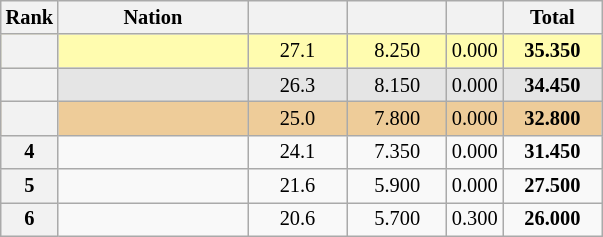<table class="wikitable sortable" style="text-align:center; font-size:85%">
<tr>
<th scope="col" style="width:25px;">Rank</th>
<th ! scope="col" style="width:120px;">Nation</th>
<th ! scope="col" style="width:60px;"></th>
<th ! scope="col" style="width:60px;"></th>
<th ! scope="col" style="width:30px;"></th>
<th ! scope="col" style="width:60px;">Total</th>
</tr>
<tr bgcolor=fffcaf>
<th scope=row></th>
<td align=left></td>
<td>27.1</td>
<td>8.250</td>
<td>0.000</td>
<td><strong>35.350</strong></td>
</tr>
<tr bgcolor=e5e5e5>
<th scope=row></th>
<td align=left></td>
<td>26.3</td>
<td>8.150</td>
<td>0.000</td>
<td><strong>34.450</strong></td>
</tr>
<tr bgcolor=eecc99>
<th scope=row></th>
<td align=left></td>
<td>25.0</td>
<td>7.800</td>
<td>0.000</td>
<td><strong>32.800</strong></td>
</tr>
<tr>
<th scope=row>4</th>
<td align=left></td>
<td>24.1</td>
<td>7.350</td>
<td>0.000</td>
<td><strong>31.450</strong></td>
</tr>
<tr>
<th scope=row>5</th>
<td align=left></td>
<td>21.6</td>
<td>5.900</td>
<td>0.000</td>
<td><strong>27.500</strong></td>
</tr>
<tr>
<th scope=row>6</th>
<td align=left></td>
<td>20.6</td>
<td>5.700</td>
<td>0.300</td>
<td><strong>26.000</strong></td>
</tr>
</table>
